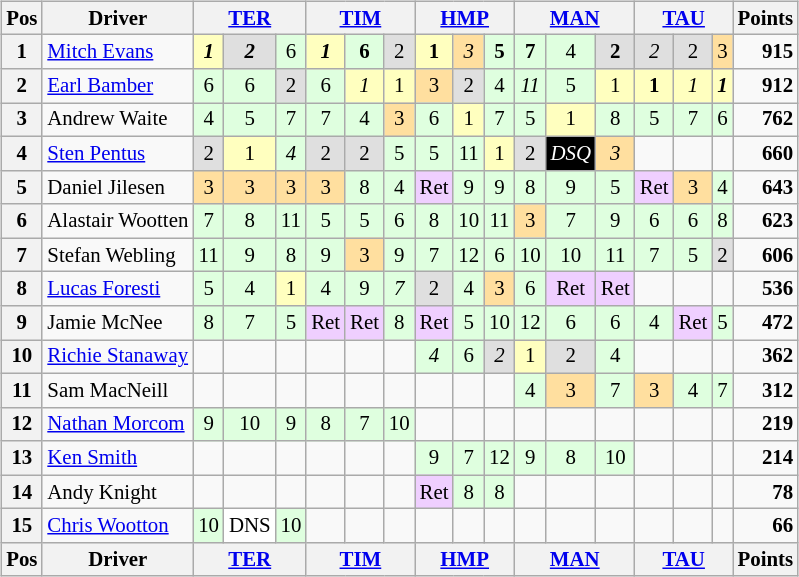<table>
<tr>
<td><br><table class="wikitable" style="font-size: 87%; text-align: center;">
<tr style="background:#f9f9f9" valign="top">
<th valign="middle">Pos</th>
<th valign="middle">Driver</th>
<th colspan=3><a href='#'>TER</a></th>
<th colspan=3><a href='#'>TIM</a></th>
<th colspan=3><a href='#'>HMP</a></th>
<th colspan=3><a href='#'>MAN</a></th>
<th colspan=3><a href='#'>TAU</a></th>
<th valign="middle">Points</th>
</tr>
<tr>
<th>1</th>
<td align="left"> <a href='#'>Mitch Evans</a></td>
<td style="background:#FFFFBF;"><strong><em>1</em></strong></td>
<td style="background:#DFDFDF;"><strong><em>2</em></strong></td>
<td style="background:#DFFFDF;">6</td>
<td style="background:#FFFFBF;"><strong><em>1</em></strong></td>
<td style="background:#DFFFDF;"><strong>6</strong></td>
<td style="background:#DFDFDF;">2</td>
<td style="background:#FFFFBF;"><strong>1</strong></td>
<td style="background:#FFDF9F;"><em>3</em></td>
<td style="background:#DFFFDF;"><strong>5</strong></td>
<td style="background:#DFFFDF;"><strong>7</strong></td>
<td style="background:#DFFFDF;">4</td>
<td style="background:#DFDFDF;"><strong>2</strong></td>
<td style="background:#DFDFDF;"><em>2</em></td>
<td style="background:#DFDFDF;">2</td>
<td style="background:#FFDF9F;">3</td>
<td align="right"><strong>915</strong></td>
</tr>
<tr>
<th>2</th>
<td align="left"> <a href='#'>Earl Bamber</a></td>
<td style="background:#DFFFDF;">6</td>
<td style="background:#DFFFDF;">6</td>
<td style="background:#DFDFDF;">2</td>
<td style="background:#DFFFDF;">6</td>
<td style="background:#FFFFBF;"><em>1</em></td>
<td style="background:#FFFFBF;">1</td>
<td style="background:#FFDF9F;">3</td>
<td style="background:#DFDFDF;">2</td>
<td style="background:#DFFFDF;">4</td>
<td style="background:#DFFFDF;"><em>11</em></td>
<td style="background:#DFFFDF;">5</td>
<td style="background:#FFFFBF;">1</td>
<td style="background:#FFFFBF;"><strong>1</strong></td>
<td style="background:#FFFFBF;"><em>1</em></td>
<td style="background:#FFFFBF;"><strong><em>1</em></strong></td>
<td align="right"><strong>912</strong></td>
</tr>
<tr>
<th>3</th>
<td align="left"> Andrew Waite</td>
<td style="background:#DFFFDF;">4</td>
<td style="background:#DFFFDF;">5</td>
<td style="background:#DFFFDF;">7</td>
<td style="background:#DFFFDF;">7</td>
<td style="background:#DFFFDF;">4</td>
<td style="background:#FFDF9F;">3</td>
<td style="background:#DFFFDF;">6</td>
<td style="background:#FFFFBF;">1</td>
<td style="background:#DFFFDF;">7</td>
<td style="background:#DFFFDF;">5</td>
<td style="background:#FFFFBF;">1</td>
<td style="background:#DFFFDF;">8</td>
<td style="background:#DFFFDF;">5</td>
<td style="background:#DFFFDF;">7</td>
<td style="background:#DFFFDF;">6</td>
<td align="right"><strong>762</strong></td>
</tr>
<tr>
<th>4</th>
<td align="left"> <a href='#'>Sten Pentus</a></td>
<td style="background:#DFDFDF;">2</td>
<td style="background:#FFFFBF;">1</td>
<td style="background:#DFFFDF;"><em>4</em></td>
<td style="background:#DFDFDF;">2</td>
<td style="background:#DFDFDF;">2</td>
<td style="background:#DFFFDF;">5</td>
<td style="background:#DFFFDF;">5</td>
<td style="background:#DFFFDF;">11</td>
<td style="background:#FFFFBF;">1</td>
<td style="background:#DFDFDF;">2</td>
<td style="background:black; color:white;"><em>DSQ</em></td>
<td style="background:#FFDF9F;"><em>3</em></td>
<td></td>
<td></td>
<td></td>
<td align="right"><strong>660</strong></td>
</tr>
<tr>
<th>5</th>
<td align="left"> Daniel Jilesen</td>
<td style="background:#FFDF9F;">3</td>
<td style="background:#FFDF9F;">3</td>
<td style="background:#FFDF9F;">3</td>
<td style="background:#FFDF9F;">3</td>
<td style="background:#DFFFDF;">8</td>
<td style="background:#DFFFDF;">4</td>
<td style="background:#EFCFFF;">Ret</td>
<td style="background:#DFFFDF;">9</td>
<td style="background:#DFFFDF;">9</td>
<td style="background:#DFFFDF;">8</td>
<td style="background:#DFFFDF;">9</td>
<td style="background:#DFFFDF;">5</td>
<td style="background:#EFCFFF;">Ret</td>
<td style="background:#FFDF9F;">3</td>
<td style="background:#DFFFDF;">4</td>
<td align="right"><strong>643</strong></td>
</tr>
<tr>
<th>6</th>
<td align="left"> Alastair Wootten</td>
<td style="background:#DFFFDF;">7</td>
<td style="background:#DFFFDF;">8</td>
<td style="background:#DFFFDF;">11</td>
<td style="background:#DFFFDF;">5</td>
<td style="background:#DFFFDF;">5</td>
<td style="background:#DFFFDF;">6</td>
<td style="background:#DFFFDF;">8</td>
<td style="background:#DFFFDF;">10</td>
<td style="background:#DFFFDF;">11</td>
<td style="background:#FFDF9F;">3</td>
<td style="background:#DFFFDF;">7</td>
<td style="background:#DFFFDF;">9</td>
<td style="background:#DFFFDF;">6</td>
<td style="background:#DFFFDF;">6</td>
<td style="background:#DFFFDF;">8</td>
<td align="right"><strong>623</strong></td>
</tr>
<tr>
<th>7</th>
<td align="left"> Stefan Webling</td>
<td style="background:#DFFFDF;">11</td>
<td style="background:#DFFFDF;">9</td>
<td style="background:#DFFFDF;">8</td>
<td style="background:#DFFFDF;">9</td>
<td style="background:#FFDF9F;">3</td>
<td style="background:#DFFFDF;">9</td>
<td style="background:#DFFFDF;">7</td>
<td style="background:#DFFFDF;">12</td>
<td style="background:#DFFFDF;">6</td>
<td style="background:#DFFFDF;">10</td>
<td style="background:#DFFFDF;">10</td>
<td style="background:#DFFFDF;">11</td>
<td style="background:#DFFFDF;">7</td>
<td style="background:#DFFFDF;">5</td>
<td style="background:#DFDFDF;">2</td>
<td align="right"><strong>606</strong></td>
</tr>
<tr>
<th>8</th>
<td align="left"> <a href='#'>Lucas Foresti</a></td>
<td style="background:#DFFFDF;">5</td>
<td style="background:#DFFFDF;">4</td>
<td style="background:#FFFFBF;">1</td>
<td style="background:#DFFFDF;">4</td>
<td style="background:#DFFFDF;">9</td>
<td style="background:#DFFFDF;"><em>7</em></td>
<td style="background:#DFDFDF;">2</td>
<td style="background:#DFFFDF;">4</td>
<td style="background:#FFDF9F;">3</td>
<td style="background:#DFFFDF;">6</td>
<td style="background:#EFCFFF;">Ret</td>
<td style="background:#EFCFFF;">Ret</td>
<td></td>
<td></td>
<td></td>
<td align="right"><strong>536</strong></td>
</tr>
<tr>
<th>9</th>
<td align="left"> Jamie McNee</td>
<td style="background:#DFFFDF;">8</td>
<td style="background:#DFFFDF;">7</td>
<td style="background:#DFFFDF;">5</td>
<td style="background:#EFCFFF;">Ret</td>
<td style="background:#EFCFFF;">Ret</td>
<td style="background:#DFFFDF;">8</td>
<td style="background:#EFCFFF;">Ret</td>
<td style="background:#DFFFDF;">5</td>
<td style="background:#DFFFDF;">10</td>
<td style="background:#DFFFDF;">12</td>
<td style="background:#DFFFDF;">6</td>
<td style="background:#DFFFDF;">6</td>
<td style="background:#DFFFDF;">4</td>
<td style="background:#EFCFFF;">Ret</td>
<td style="background:#DFFFDF;">5</td>
<td align="right"><strong>472</strong></td>
</tr>
<tr>
<th>10</th>
<td align="left"> <a href='#'>Richie Stanaway</a></td>
<td></td>
<td></td>
<td></td>
<td></td>
<td></td>
<td></td>
<td style="background:#DFFFDF;"><em>4</em></td>
<td style="background:#DFFFDF;">6</td>
<td style="background:#DFDFDF;"><em>2</em></td>
<td style="background:#FFFFBF;">1</td>
<td style="background:#DFDFDF;">2</td>
<td style="background:#DFFFDF;">4</td>
<td></td>
<td></td>
<td></td>
<td align="right"><strong>362</strong></td>
</tr>
<tr>
<th>11</th>
<td align="left"> Sam MacNeill</td>
<td></td>
<td></td>
<td></td>
<td></td>
<td></td>
<td></td>
<td></td>
<td></td>
<td></td>
<td style="background:#DFFFDF;">4</td>
<td style="background:#FFDF9F;">3</td>
<td style="background:#DFFFDF;">7</td>
<td style="background:#FFDF9F;">3</td>
<td style="background:#DFFFDF;">4</td>
<td style="background:#DFFFDF;">7</td>
<td align="right"><strong>312</strong></td>
</tr>
<tr>
<th>12</th>
<td align="left"> <a href='#'>Nathan Morcom</a></td>
<td style="background:#DFFFDF;">9</td>
<td style="background:#DFFFDF;">10</td>
<td style="background:#DFFFDF;">9</td>
<td style="background:#DFFFDF;">8</td>
<td style="background:#DFFFDF;">7</td>
<td style="background:#DFFFDF;">10</td>
<td></td>
<td></td>
<td></td>
<td></td>
<td></td>
<td></td>
<td></td>
<td></td>
<td></td>
<td align="right"><strong>219</strong></td>
</tr>
<tr>
<th>13</th>
<td align="left"> <a href='#'>Ken Smith</a></td>
<td></td>
<td></td>
<td></td>
<td></td>
<td></td>
<td></td>
<td style="background:#DFFFDF;">9</td>
<td style="background:#DFFFDF;">7</td>
<td style="background:#DFFFDF;">12</td>
<td style="background:#DFFFDF;">9</td>
<td style="background:#DFFFDF;">8</td>
<td style="background:#DFFFDF;">10</td>
<td></td>
<td></td>
<td></td>
<td align="right"><strong>214</strong></td>
</tr>
<tr>
<th>14</th>
<td align="left"> Andy Knight</td>
<td></td>
<td></td>
<td></td>
<td></td>
<td></td>
<td></td>
<td style="background:#EFCFFF;">Ret</td>
<td style="background:#DFFFDF;">8</td>
<td style="background:#DFFFDF;">8</td>
<td></td>
<td></td>
<td></td>
<td></td>
<td></td>
<td></td>
<td align="right"><strong>78</strong></td>
</tr>
<tr>
<th>15</th>
<td align="left"> <a href='#'>Chris Wootton</a></td>
<td style="background:#DFFFDF;">10</td>
<td style="background:#FFFFFF;">DNS</td>
<td style="background:#DFFFDF;">10</td>
<td></td>
<td></td>
<td></td>
<td></td>
<td></td>
<td></td>
<td></td>
<td></td>
<td></td>
<td></td>
<td></td>
<td></td>
<td align="right"><strong>66</strong></td>
</tr>
<tr valign="top">
<th valign="middle">Pos</th>
<th valign="middle">Driver</th>
<th colspan=3><a href='#'>TER</a></th>
<th colspan=3><a href='#'>TIM</a></th>
<th colspan=3><a href='#'>HMP</a></th>
<th colspan=3><a href='#'>MAN</a></th>
<th colspan=3><a href='#'>TAU</a></th>
<th valign="middle">Points</th>
</tr>
</table>
</td>
<td valign="top"><br></td>
</tr>
</table>
